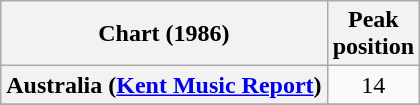<table class="wikitable sortable plainrowheaders" style="text-align:left">
<tr>
<th>Chart (1986)</th>
<th>Peak<br>position</th>
</tr>
<tr>
<th scope="row">Australia (<a href='#'>Kent Music Report</a>)</th>
<td align="center">14</td>
</tr>
<tr>
</tr>
<tr>
</tr>
<tr>
</tr>
<tr>
</tr>
<tr>
</tr>
<tr>
</tr>
</table>
